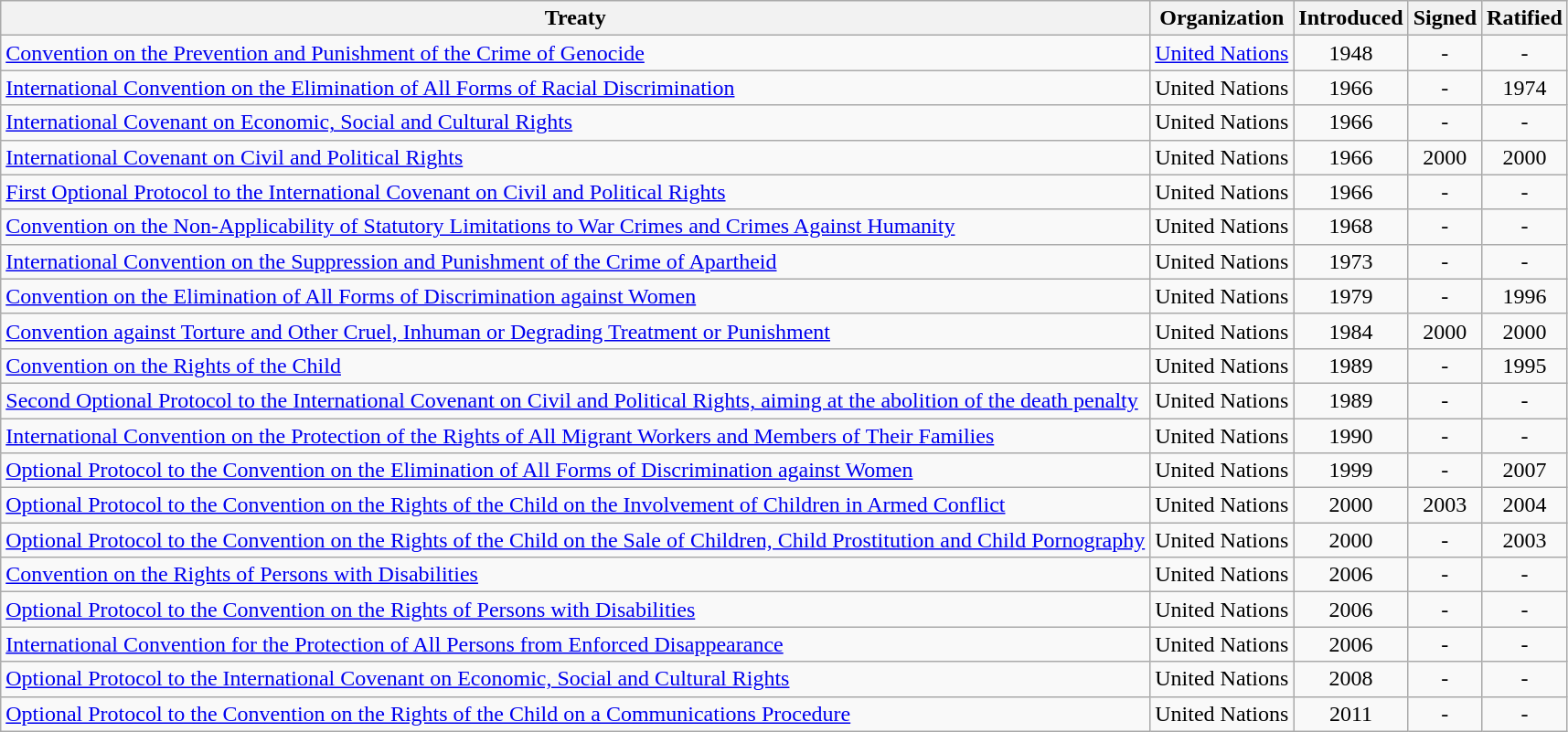<table class="wikitable sortable" style="text-align: center">
<tr>
<th scope="col">Treaty</th>
<th scope="col">Organization</th>
<th scope="col">Introduced</th>
<th scope="col">Signed</th>
<th scope="col">Ratified</th>
</tr>
<tr>
<td style="text-align: left"><a href='#'>Convention on the Prevention and Punishment of the Crime of Genocide</a></td>
<td><a href='#'>United Nations</a></td>
<td>1948</td>
<td>-</td>
<td>-</td>
</tr>
<tr>
<td style="text-align: left"><a href='#'>International Convention on the Elimination of All Forms of Racial Discrimination</a></td>
<td>United Nations</td>
<td>1966</td>
<td>-</td>
<td>1974</td>
</tr>
<tr>
<td style="text-align: left"><a href='#'>International Covenant on Economic, Social and Cultural Rights</a></td>
<td>United Nations</td>
<td>1966</td>
<td>-</td>
<td>-</td>
</tr>
<tr>
<td style="text-align: left"><a href='#'>International Covenant on Civil and Political Rights</a></td>
<td>United Nations</td>
<td>1966</td>
<td>2000</td>
<td>2000</td>
</tr>
<tr>
<td style="text-align: left"><a href='#'>First Optional Protocol to the International Covenant on Civil and Political Rights</a></td>
<td>United Nations</td>
<td>1966</td>
<td>-</td>
<td>-</td>
</tr>
<tr>
<td style="text-align: left"><a href='#'>Convention on the Non-Applicability of Statutory Limitations to War Crimes and Crimes Against Humanity</a></td>
<td>United Nations</td>
<td>1968</td>
<td>-</td>
<td>-</td>
</tr>
<tr>
<td style="text-align: left"><a href='#'>International Convention on the Suppression and Punishment of the Crime of Apartheid</a></td>
<td>United Nations</td>
<td>1973</td>
<td>-</td>
<td>-</td>
</tr>
<tr>
<td style="text-align: left"><a href='#'>Convention on the Elimination of All Forms of Discrimination against Women</a></td>
<td>United Nations</td>
<td>1979</td>
<td>-</td>
<td>1996</td>
</tr>
<tr>
<td style="text-align: left"><a href='#'>Convention against Torture and Other Cruel, Inhuman or Degrading Treatment or Punishment</a></td>
<td>United Nations</td>
<td>1984</td>
<td>2000</td>
<td>2000</td>
</tr>
<tr>
<td style="text-align: left"><a href='#'>Convention on the Rights of the Child</a></td>
<td>United Nations</td>
<td>1989</td>
<td>-</td>
<td>1995</td>
</tr>
<tr>
<td style="text-align: left"><a href='#'>Second Optional Protocol to the International Covenant on Civil and Political Rights, aiming at the abolition of the death penalty</a></td>
<td>United Nations</td>
<td>1989</td>
<td>-</td>
<td>-</td>
</tr>
<tr>
<td style="text-align: left"><a href='#'>International Convention on the Protection of the Rights of All Migrant Workers and Members of Their Families</a></td>
<td>United Nations</td>
<td>1990</td>
<td>-</td>
<td>-</td>
</tr>
<tr>
<td style="text-align: left"><a href='#'>Optional Protocol to the Convention on the Elimination of All Forms of Discrimination against Women</a></td>
<td>United Nations</td>
<td>1999</td>
<td>-</td>
<td>2007</td>
</tr>
<tr>
<td style="text-align: left"><a href='#'>Optional Protocol to the Convention on the Rights of the Child on the Involvement of Children in Armed Conflict</a></td>
<td>United Nations</td>
<td>2000</td>
<td>2003</td>
<td>2004</td>
</tr>
<tr>
<td style="text-align: left"><a href='#'>Optional Protocol to the Convention on the Rights of the Child on the Sale of Children, Child Prostitution and Child Pornography</a></td>
<td>United Nations</td>
<td>2000</td>
<td>-</td>
<td>2003</td>
</tr>
<tr>
<td style="text-align: left"><a href='#'>Convention on the Rights of Persons with Disabilities</a></td>
<td>United Nations</td>
<td>2006</td>
<td>-</td>
<td>-</td>
</tr>
<tr>
<td style="text-align: left"><a href='#'>Optional Protocol to the Convention on the Rights of Persons with Disabilities</a></td>
<td>United Nations</td>
<td>2006</td>
<td>-</td>
<td>-</td>
</tr>
<tr>
<td style="text-align: left"><a href='#'>International Convention for the Protection of All Persons from Enforced Disappearance</a></td>
<td>United Nations</td>
<td>2006</td>
<td>-</td>
<td>-</td>
</tr>
<tr>
<td style="text-align: left"><a href='#'>Optional Protocol to the International Covenant on Economic, Social and Cultural Rights</a></td>
<td>United Nations</td>
<td>2008</td>
<td>-</td>
<td>-</td>
</tr>
<tr>
<td style="text-align: left"><a href='#'>Optional Protocol to the Convention on the Rights of the Child on a Communications Procedure</a></td>
<td>United Nations</td>
<td>2011</td>
<td>-</td>
<td>-</td>
</tr>
</table>
